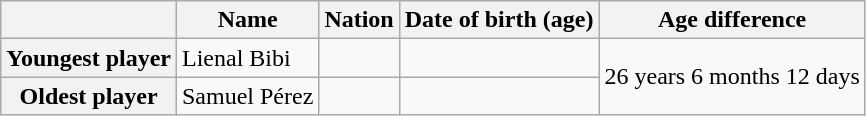<table class="wikitable">
<tr>
<th></th>
<th>Name</th>
<th>Nation</th>
<th>Date of birth (age)</th>
<th>Age difference</th>
</tr>
<tr>
<th>Youngest player</th>
<td>Lienal Bibi</td>
<td></td>
<td></td>
<td rowspan=2 align=center>26 years 6 months 12 days</td>
</tr>
<tr>
<th>Oldest player</th>
<td>Samuel Pérez</td>
<td></td>
<td></td>
</tr>
</table>
